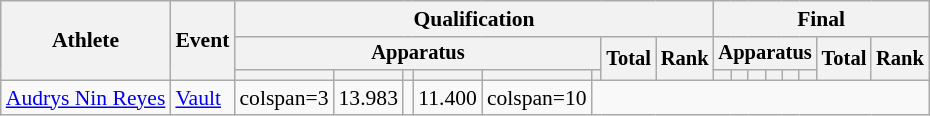<table class="wikitable" style="font-size:90%">
<tr>
<th rowspan=3>Athlete</th>
<th rowspan=3>Event</th>
<th colspan =8>Qualification</th>
<th colspan =8>Final</th>
</tr>
<tr style="font-size:95%">
<th colspan=6>Apparatus</th>
<th rowspan=2>Total</th>
<th rowspan=2>Rank</th>
<th colspan=6>Apparatus</th>
<th rowspan=2>Total</th>
<th rowspan=2>Rank</th>
</tr>
<tr style="font-size:95%">
<th></th>
<th></th>
<th></th>
<th></th>
<th></th>
<th></th>
<th></th>
<th></th>
<th></th>
<th></th>
<th></th>
<th></th>
</tr>
<tr align=center>
<td align=left><a href='#'>Audrys Nin Reyes</a></td>
<td align=left><a href='#'>Vault</a></td>
<td>colspan=3 </td>
<td>13.983</td>
<td></td>
<td>11.400</td>
<td>colspan=10 </td>
</tr>
</table>
